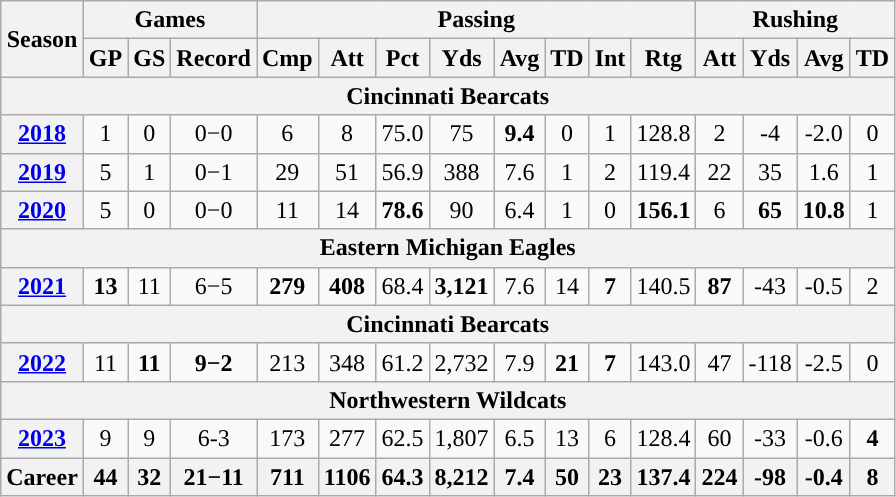<table class="wikitable" style="text-align:center;">
<tr>
<th rowspan="2">Season</th>
<th colspan="3">Games</th>
<th colspan="8">Passing</th>
<th colspan="5">Rushing</th>
</tr>
<tr>
<th>GP</th>
<th>GS</th>
<th>Record</th>
<th>Cmp</th>
<th>Att</th>
<th>Pct</th>
<th>Yds</th>
<th>Avg</th>
<th>TD</th>
<th>Int</th>
<th>Rtg</th>
<th>Att</th>
<th>Yds</th>
<th>Avg</th>
<th>TD</th>
</tr>
<tr>
<th colspan="16">Cincinnati Bearcats</th>
</tr>
<tr>
<th><a href='#'>2018</a></th>
<td>1</td>
<td>0</td>
<td>0−0</td>
<td>6</td>
<td>8</td>
<td>75.0</td>
<td>75</td>
<td><strong>9.4</strong></td>
<td>0</td>
<td>1</td>
<td>128.8</td>
<td>2</td>
<td>-4</td>
<td>-2.0</td>
<td>0</td>
</tr>
<tr>
<th><a href='#'>2019</a></th>
<td>5</td>
<td>1</td>
<td>0−1</td>
<td>29</td>
<td>51</td>
<td>56.9</td>
<td>388</td>
<td>7.6</td>
<td>1</td>
<td>2</td>
<td>119.4</td>
<td>22</td>
<td>35</td>
<td>1.6</td>
<td>1</td>
</tr>
<tr>
<th><a href='#'>2020</a></th>
<td>5</td>
<td>0</td>
<td>0−0</td>
<td>11</td>
<td>14</td>
<td><strong>78.6</strong></td>
<td>90</td>
<td>6.4</td>
<td>1</td>
<td>0</td>
<td><strong>156.1</strong></td>
<td>6</td>
<td><strong>65</strong></td>
<td><strong>10.8</strong></td>
<td>1</td>
</tr>
<tr>
<th colspan="16">Eastern Michigan Eagles</th>
</tr>
<tr>
<th><a href='#'>2021</a></th>
<td><strong>13</strong></td>
<td>11</td>
<td>6−5</td>
<td><strong>279</strong></td>
<td><strong>408</strong></td>
<td>68.4</td>
<td><strong>3,121</strong></td>
<td>7.6</td>
<td>14</td>
<td><strong>7</strong></td>
<td>140.5</td>
<td><strong>87</strong></td>
<td>-43</td>
<td>-0.5</td>
<td>2</td>
</tr>
<tr>
<th colspan="16">Cincinnati Bearcats</th>
</tr>
<tr>
<th><a href='#'>2022</a></th>
<td>11</td>
<td><strong>11</strong></td>
<td><strong>9−2</strong></td>
<td>213</td>
<td>348</td>
<td>61.2</td>
<td>2,732</td>
<td>7.9</td>
<td><strong>21</strong></td>
<td><strong>7</strong></td>
<td>143.0</td>
<td>47</td>
<td>-118</td>
<td>-2.5</td>
<td>0</td>
</tr>
<tr>
<th colspan="16">Northwestern Wildcats</th>
</tr>
<tr>
<th><a href='#'>2023</a></th>
<td>9</td>
<td>9</td>
<td>6-3</td>
<td>173</td>
<td>277</td>
<td>62.5</td>
<td>1,807</td>
<td>6.5</td>
<td>13</td>
<td>6</td>
<td>128.4</td>
<td>60</td>
<td>-33</td>
<td>-0.6</td>
<td><strong>4</strong></td>
</tr>
<tr>
<th>Career</th>
<th>44</th>
<th>32</th>
<th>21−11</th>
<th>711</th>
<th>1106</th>
<th>64.3</th>
<th>8,212</th>
<th>7.4</th>
<th>50</th>
<th>23</th>
<th>137.4</th>
<th>224</th>
<th>-98</th>
<th>-0.4</th>
<th>8</th>
</tr>
</table>
